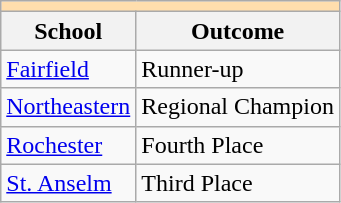<table class="wikitable" style="float:left; margin-right:1em;">
<tr>
<th colspan="3" style="background:#ffdead;"></th>
</tr>
<tr>
<th>School</th>
<th>Outcome</th>
</tr>
<tr>
<td><a href='#'>Fairfield</a></td>
<td>Runner-up</td>
</tr>
<tr>
<td><a href='#'>Northeastern</a></td>
<td>Regional Champion</td>
</tr>
<tr>
<td><a href='#'>Rochester</a></td>
<td>Fourth Place</td>
</tr>
<tr>
<td><a href='#'>St. Anselm</a></td>
<td>Third Place</td>
</tr>
</table>
